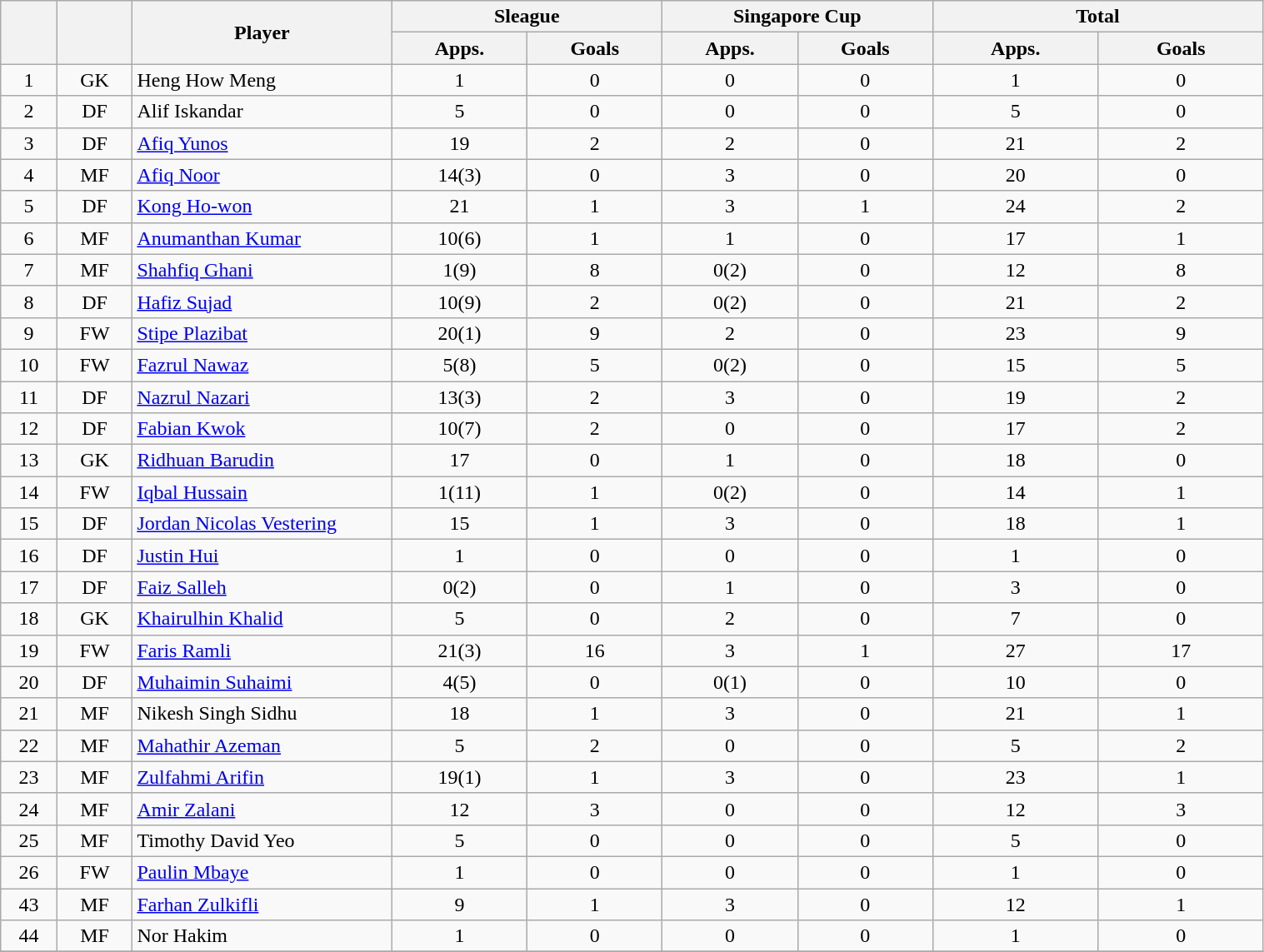<table class="wikitable" style="text-align:center; font-size:100%; width:80%;">
<tr>
<th rowspan=2></th>
<th rowspan=2></th>
<th rowspan=2 width="200">Player</th>
<th colspan=2 width="105">Sleague</th>
<th colspan=2 width="105">Singapore Cup</th>
<th colspan=2 width="130">Total</th>
</tr>
<tr>
<th>Apps.</th>
<th>Goals</th>
<th>Apps.</th>
<th>Goals</th>
<th>Apps.</th>
<th>Goals</th>
</tr>
<tr>
<td>1</td>
<td>GK</td>
<td align="left"> Heng How Meng</td>
<td>1</td>
<td>0</td>
<td>0</td>
<td>0</td>
<td>1</td>
<td>0</td>
</tr>
<tr>
<td>2</td>
<td>DF</td>
<td align="left"> Alif Iskandar</td>
<td>5</td>
<td>0</td>
<td>0</td>
<td>0</td>
<td>5</td>
<td>0</td>
</tr>
<tr>
<td>3</td>
<td>DF</td>
<td align="left"> <a href='#'>Afiq Yunos</a></td>
<td>19</td>
<td>2</td>
<td>2</td>
<td>0</td>
<td>21</td>
<td>2</td>
</tr>
<tr>
<td>4</td>
<td>MF</td>
<td align="left"> <a href='#'>Afiq Noor</a></td>
<td>14(3)</td>
<td>0</td>
<td>3</td>
<td>0</td>
<td>20</td>
<td>0</td>
</tr>
<tr>
<td>5</td>
<td>DF</td>
<td align="left"> <a href='#'>Kong Ho-won</a></td>
<td>21</td>
<td>1</td>
<td>3</td>
<td>1</td>
<td>24</td>
<td>2</td>
</tr>
<tr>
<td>6</td>
<td>MF</td>
<td align="left"> <a href='#'>Anumanthan Kumar</a></td>
<td>10(6)</td>
<td>1</td>
<td>1</td>
<td>0</td>
<td>17</td>
<td>1</td>
</tr>
<tr>
<td>7</td>
<td>MF</td>
<td align="left"> <a href='#'>Shahfiq Ghani</a></td>
<td>1(9)</td>
<td>8</td>
<td>0(2)</td>
<td>0</td>
<td>12</td>
<td>8</td>
</tr>
<tr>
<td>8</td>
<td>DF</td>
<td align="left"> <a href='#'>Hafiz Sujad</a></td>
<td>10(9)</td>
<td>2</td>
<td>0(2)</td>
<td>0</td>
<td>21</td>
<td>2</td>
</tr>
<tr>
<td>9</td>
<td>FW</td>
<td align="left"> <a href='#'>Stipe Plazibat</a></td>
<td>20(1)</td>
<td>9</td>
<td>2</td>
<td>0</td>
<td>23</td>
<td>9</td>
</tr>
<tr>
<td>10</td>
<td>FW</td>
<td align="left"> <a href='#'>Fazrul Nawaz</a></td>
<td>5(8)</td>
<td>5</td>
<td>0(2)</td>
<td>0</td>
<td>15</td>
<td>5</td>
</tr>
<tr>
<td>11</td>
<td>DF</td>
<td align="left"> <a href='#'>Nazrul Nazari</a></td>
<td>13(3)</td>
<td>2</td>
<td>3</td>
<td>0</td>
<td>19</td>
<td>2</td>
</tr>
<tr>
<td>12</td>
<td>DF</td>
<td align="left"> <a href='#'>Fabian Kwok</a></td>
<td>10(7)</td>
<td>2</td>
<td>0</td>
<td>0</td>
<td>17</td>
<td>2</td>
</tr>
<tr>
<td>13</td>
<td>GK</td>
<td align="left"> <a href='#'>Ridhuan Barudin</a></td>
<td>17</td>
<td>0</td>
<td>1</td>
<td>0</td>
<td>18</td>
<td>0</td>
</tr>
<tr>
<td>14</td>
<td>FW</td>
<td align="left"> <a href='#'>Iqbal Hussain</a></td>
<td>1(11)</td>
<td>1</td>
<td>0(2)</td>
<td>0</td>
<td>14</td>
<td>1</td>
</tr>
<tr>
<td>15</td>
<td>DF</td>
<td align="left"> <a href='#'>Jordan Nicolas Vestering</a></td>
<td>15</td>
<td>1</td>
<td>3</td>
<td>0</td>
<td>18</td>
<td>1</td>
</tr>
<tr>
<td>16</td>
<td>DF</td>
<td align="left"> <a href='#'>Justin Hui</a></td>
<td>1</td>
<td>0</td>
<td>0</td>
<td>0</td>
<td>1</td>
<td>0</td>
</tr>
<tr>
<td>17</td>
<td>DF</td>
<td align="left"> <a href='#'>Faiz Salleh</a></td>
<td>0(2)</td>
<td>0</td>
<td>1</td>
<td>0</td>
<td>3</td>
<td>0</td>
</tr>
<tr>
<td>18</td>
<td>GK</td>
<td align="left"> <a href='#'>Khairulhin Khalid</a></td>
<td>5</td>
<td>0</td>
<td>2</td>
<td>0</td>
<td>7</td>
<td>0</td>
</tr>
<tr>
<td>19</td>
<td>FW</td>
<td align="left"> <a href='#'>Faris Ramli</a></td>
<td>21(3)</td>
<td>16</td>
<td>3</td>
<td>1</td>
<td>27</td>
<td>17</td>
</tr>
<tr>
<td>20</td>
<td>DF</td>
<td align="left"> <a href='#'>Muhaimin Suhaimi</a></td>
<td>4(5)</td>
<td>0</td>
<td>0(1)</td>
<td>0</td>
<td>10</td>
<td>0</td>
</tr>
<tr>
<td>21</td>
<td>MF</td>
<td align="left"> Nikesh Singh Sidhu</td>
<td>18</td>
<td>1</td>
<td>3</td>
<td>0</td>
<td>21</td>
<td>1</td>
</tr>
<tr>
<td>22</td>
<td>MF</td>
<td align="left"> <a href='#'>Mahathir Azeman</a></td>
<td>5</td>
<td>2</td>
<td>0</td>
<td>0</td>
<td>5</td>
<td>2</td>
</tr>
<tr>
<td>23</td>
<td>MF</td>
<td align="left"> <a href='#'>Zulfahmi Arifin</a></td>
<td>19(1)</td>
<td>1</td>
<td>3</td>
<td>0</td>
<td>23</td>
<td>1</td>
</tr>
<tr>
<td>24</td>
<td>MF</td>
<td align="left"> <a href='#'>Amir Zalani</a></td>
<td>12</td>
<td>3</td>
<td>0</td>
<td>0</td>
<td>12</td>
<td>3</td>
</tr>
<tr>
<td>25</td>
<td>MF</td>
<td align="left"> Timothy David Yeo</td>
<td>5</td>
<td>0</td>
<td>0</td>
<td>0</td>
<td>5</td>
<td>0</td>
</tr>
<tr>
<td>26</td>
<td>FW</td>
<td align="left"> <a href='#'>Paulin Mbaye</a></td>
<td>1</td>
<td>0</td>
<td>0</td>
<td>0</td>
<td>1</td>
<td>0</td>
</tr>
<tr>
<td>43</td>
<td>MF</td>
<td align="left"> <a href='#'>Farhan Zulkifli</a></td>
<td>9</td>
<td>1</td>
<td>3</td>
<td>0</td>
<td>12</td>
<td>1</td>
</tr>
<tr>
<td>44</td>
<td>MF</td>
<td align="left"> Nor Hakim</td>
<td>1</td>
<td>0</td>
<td>0</td>
<td>0</td>
<td>1</td>
<td>0</td>
</tr>
<tr>
</tr>
</table>
